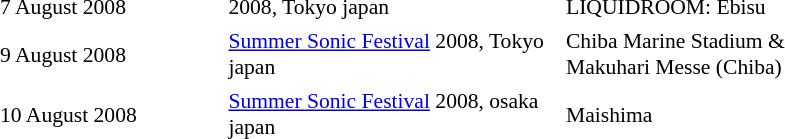<table cellpadding="2" style="border: 0px solid darkgray; font-size: 90%;" class="collapsible collapsed">
<tr>
<th width="150"></th>
<th width="225"></th>
<th width="200"></th>
<th width="700"></th>
</tr>
<tr border="0">
<td>7 August 2008</td>
<td>2008, Tokyo japan</td>
<td>LIQUIDROOM: Ebisu</td>
<td></td>
</tr>
<tr>
<td>9 August 2008</td>
<td><a href='#'>Summer Sonic Festival</a> 2008, Tokyo japan</td>
<td>Chiba Marine Stadium & Makuhari Messe (Chiba)</td>
<td></td>
</tr>
<tr>
<td>10 August 2008</td>
<td><a href='#'>Summer Sonic Festival</a> 2008, osaka japan</td>
<td>Maishima</td>
<td></td>
</tr>
<tr>
</tr>
</table>
